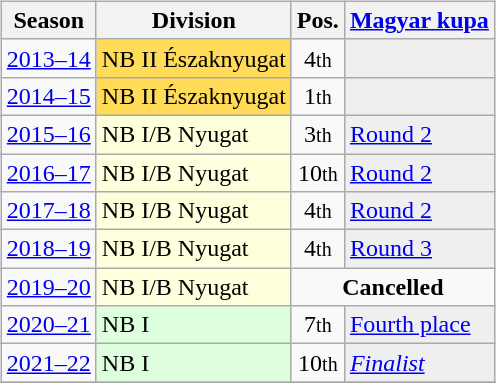<table>
<tr>
<td valign="top"><br><table class="wikitable text-align:center">
<tr>
<th>Season</th>
<th>Division</th>
<th>Pos.</th>
<th><a href='#'>Magyar kupa</a></th>
</tr>
<tr>
<td><a href='#'>2013–14</a></td>
<td bgcolor=#ffdb58>NB II Északnyugat</td>
<td align=center>4<small>th</small></td>
<td style="background:#efefef;"></td>
</tr>
<tr>
<td><a href='#'>2014–15</a></td>
<td bgcolor=#ffdb58>NB II Északnyugat </td>
<td align=center>1<small>th</small></td>
<td style="background:#efefef;"></td>
</tr>
<tr>
<td><a href='#'>2015–16</a></td>
<td bgcolor=#ffffdd>NB I/B Nyugat</td>
<td align=center>3<small>th</small></td>
<td style="background:#efefef;"><a href='#'>Round 2</a></td>
</tr>
<tr>
<td><a href='#'>2016–17</a></td>
<td bgcolor=#ffffdd>NB I/B Nyugat</td>
<td align=center>10<small>th</small></td>
<td style="background:#efefef;"><a href='#'>Round 2</a></td>
</tr>
<tr>
<td><a href='#'>2017–18</a></td>
<td bgcolor=#ffffdd>NB I/B Nyugat</td>
<td align=center>4<small>th</small></td>
<td style="background:#efefef;"><a href='#'>Round 2</a></td>
</tr>
<tr |->
<td><a href='#'>2018–19</a></td>
<td bgcolor=#ffffdd>NB I/B Nyugat</td>
<td align=center>4<small>th</small></td>
<td style="background:#efefef;"><a href='#'>Round 3</a></td>
</tr>
<tr |->
<td><a href='#'>2019–20</a></td>
<td bgcolor=#ffffdd>NB I/B Nyugat </td>
<td colspan=2 align=center><strong>Cancelled</strong></td>
</tr>
<tr |->
<td><a href='#'>2020–21</a></td>
<td bgcolor=#ddffdd>NB I</td>
<td align=center>7<small>th</small></td>
<td style="background:#efefef;"><a href='#'>Fourth place</a></td>
</tr>
<tr>
<td><a href='#'>2021–22</a></td>
<td bgcolor=#ddffdd>NB I</td>
<td align=center>10<small>th</small></td>
<td style="background:#efefef;"> <em><a href='#'>Finalist</a></em></td>
</tr>
<tr>
</tr>
</table>
</td>
</tr>
</table>
